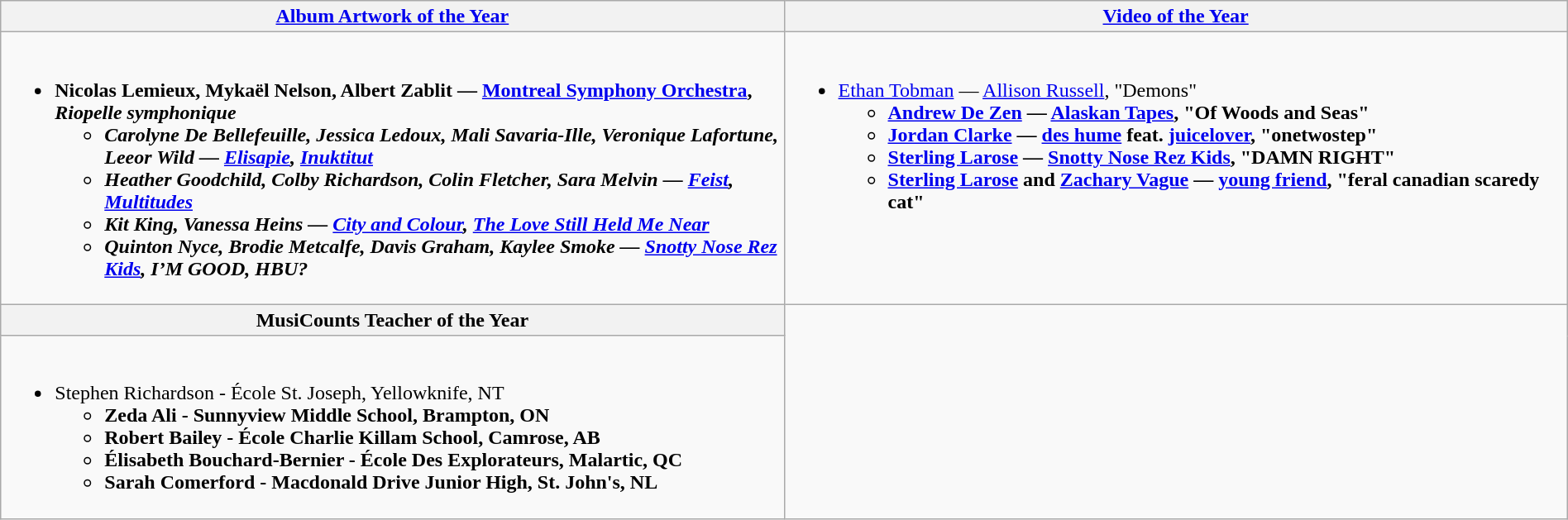<table class="wikitable" style="width:100%">
<tr>
<th style="width:50%"><a href='#'>Album Artwork of the Year</a></th>
<th style="width:50%"><a href='#'>Video of the Year</a></th>
</tr>
<tr>
<td valign="top"><br><ul><li> <strong>Nicolas Lemieux, Mykaël Nelson, Albert Zablit — <a href='#'>Montreal Symphony Orchestra</a>, <em>Riopelle symphonique<strong><em><ul><li>Carolyne De Bellefeuille, Jessica Ledoux, Mali Savaria-Ille, Veronique Lafortune, Leeor Wild — <a href='#'>Elisapie</a>, </em><a href='#'>Inuktitut</a><em></li><li>Heather Goodchild, Colby Richardson, Colin Fletcher, Sara Melvin — <a href='#'>Feist</a>, </em><a href='#'>Multitudes</a><em></li><li>Kit King, Vanessa Heins — <a href='#'>City and Colour</a>, </em><a href='#'>The Love Still Held Me Near</a><em></li><li>Quinton Nyce, Brodie Metcalfe, Davis Graham, Kaylee Smoke — <a href='#'>Snotty Nose Rez Kids</a>, </em>I’M GOOD, HBU?<em></li></ul></li></ul></td>
<td valign="top"><br><ul><li> </strong><a href='#'>Ethan Tobman</a> — <a href='#'>Allison Russell</a>, "Demons"<strong><ul><li><a href='#'>Andrew De Zen</a> — <a href='#'>Alaskan Tapes</a>, "Of Woods and Seas"</li><li><a href='#'>Jordan Clarke</a> — <a href='#'>des hume</a> feat. <a href='#'>juicelover</a>, "onetwostep"</li><li><a href='#'>Sterling Larose</a> — <a href='#'>Snotty Nose Rez Kids</a>, "DAMN RIGHT"</li><li><a href='#'>Sterling Larose</a> and <a href='#'>Zachary Vague</a> — <a href='#'>young friend</a>, "feral canadian scaredy cat"</li></ul></li></ul></td>
</tr>
<tr>
<th style="width:50%">MusiCounts Teacher of the Year</th>
</tr>
<tr>
<td valign="top"><br><ul><li> </strong>Stephen Richardson - École St. Joseph, Yellowknife, NT<strong><ul><li>Zeda Ali - Sunnyview Middle School, Brampton, ON</li><li>Robert Bailey - École Charlie Killam School, Camrose, AB</li><li>Élisabeth Bouchard-Bernier - École Des Explorateurs, Malartic, QC</li><li>Sarah Comerford - Macdonald Drive Junior High, St. John's, NL</li></ul></li></ul></td>
</tr>
</table>
